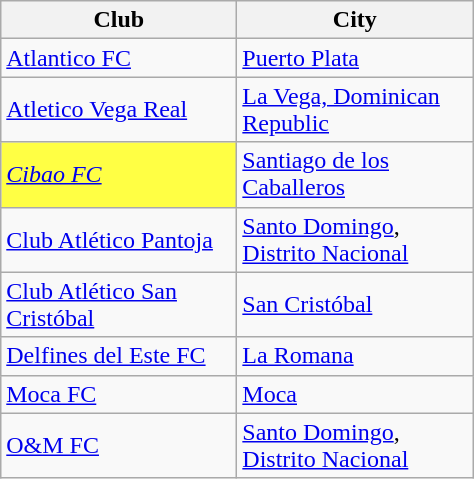<table class="wikitable">
<tr>
<th width="150px">Club</th>
<th width="150px">City</th>
</tr>
<tr>
<td><a href='#'>Atlantico FC</a></td>
<td><a href='#'>Puerto Plata</a></td>
</tr>
<tr>
<td><a href='#'>Atletico Vega Real</a></td>
<td><a href='#'>La Vega, Dominican Republic</a></td>
</tr>
<tr>
<td style="background:#FFFF44"><em><a href='#'>Cibao FC</a></em></td>
<td><a href='#'>Santiago de los Caballeros</a></td>
</tr>
<tr>
<td><a href='#'>Club Atlético Pantoja</a></td>
<td><a href='#'>Santo Domingo</a>, <a href='#'>Distrito Nacional</a></td>
</tr>
<tr>
<td><a href='#'>Club Atlético San Cristóbal</a></td>
<td><a href='#'>San Cristóbal</a></td>
</tr>
<tr>
<td><a href='#'>Delfines del Este FC</a></td>
<td><a href='#'>La Romana</a></td>
</tr>
<tr>
<td><a href='#'>Moca FC</a></td>
<td><a href='#'>Moca</a></td>
</tr>
<tr>
<td><a href='#'>O&M FC</a></td>
<td><a href='#'>Santo Domingo</a>, <a href='#'>Distrito Nacional</a></td>
</tr>
</table>
